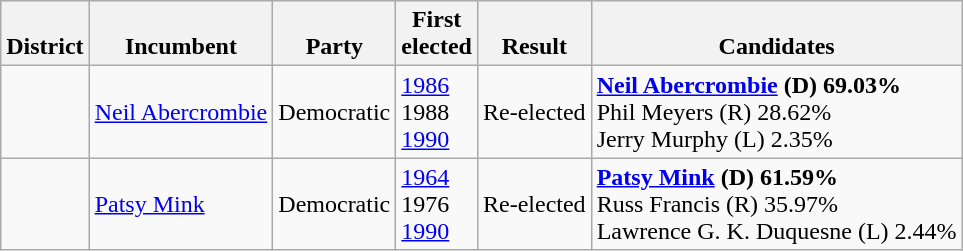<table class=wikitable>
<tr valign=bottom>
<th>District</th>
<th>Incumbent</th>
<th>Party</th>
<th>First<br>elected</th>
<th>Result</th>
<th>Candidates</th>
</tr>
<tr>
<td></td>
<td><a href='#'>Neil Abercrombie</a></td>
<td>Democratic</td>
<td><a href='#'>1986 </a><br>1988 <br><a href='#'>1990</a></td>
<td>Re-elected</td>
<td><strong><a href='#'>Neil Abercrombie</a> (D) 69.03%</strong><br>Phil Meyers (R) 28.62%<br>Jerry Murphy (L) 2.35%</td>
</tr>
<tr>
<td></td>
<td><a href='#'>Patsy Mink</a></td>
<td>Democratic</td>
<td><a href='#'>1964</a><br>1976 <br><a href='#'>1990</a></td>
<td>Re-elected</td>
<td><strong><a href='#'>Patsy Mink</a> (D) 61.59%</strong><br>Russ Francis (R) 35.97%<br>Lawrence G. K. Duquesne (L) 2.44%</td>
</tr>
</table>
